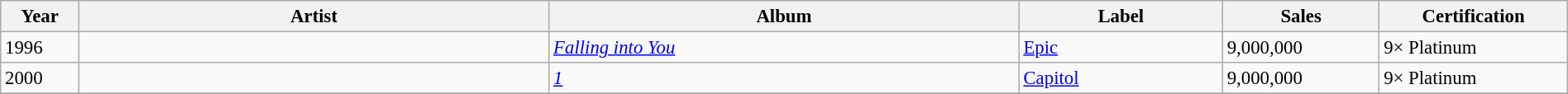<table class="wikitable sortabe" width="100%" style="font-size: 0.95em">
<tr>
<th width=5%><strong>Year</strong></th>
<th width=30%><strong>Artist</strong></th>
<th width=30%><strong>Album</strong></th>
<th width=13%><strong>Label</strong></th>
<th width=10%><strong>Sales</strong></th>
<th width=12%><strong>Certification</strong></th>
</tr>
<tr>
<td>1996</td>
<td></td>
<td><em><a href='#'>Falling into You</a></em></td>
<td><a href='#'>Epic</a></td>
<td>9,000,000</td>
<td>9× Platinum</td>
</tr>
<tr>
<td>2000</td>
<td></td>
<td><em><a href='#'>1</a></em></td>
<td><a href='#'>Capitol</a></td>
<td>9,000,000</td>
<td>9× Platinum</td>
</tr>
<tr>
</tr>
</table>
